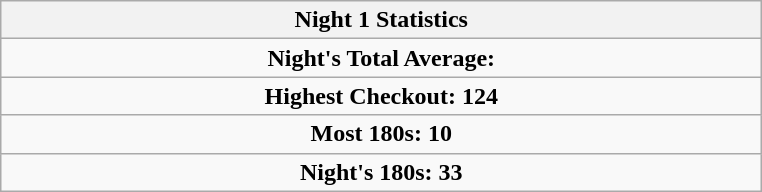<table class=wikitable style="text-align:center">
<tr>
<th width=500>Night 1 Statistics</th>
</tr>
<tr align=center>
<td colspan="3"><strong>Night's Total Average:</strong> <strong></strong></td>
</tr>
<tr align=center>
<td colspan="3"><strong>Highest Checkout:</strong>  <strong>124</strong></td>
</tr>
<tr align=center>
<td colspan="3"><strong>Most 180s:</strong>  <strong>10</strong></td>
</tr>
<tr align=center>
<td colspan="3"><strong>Night's 180s:</strong> <strong>33</strong></td>
</tr>
</table>
